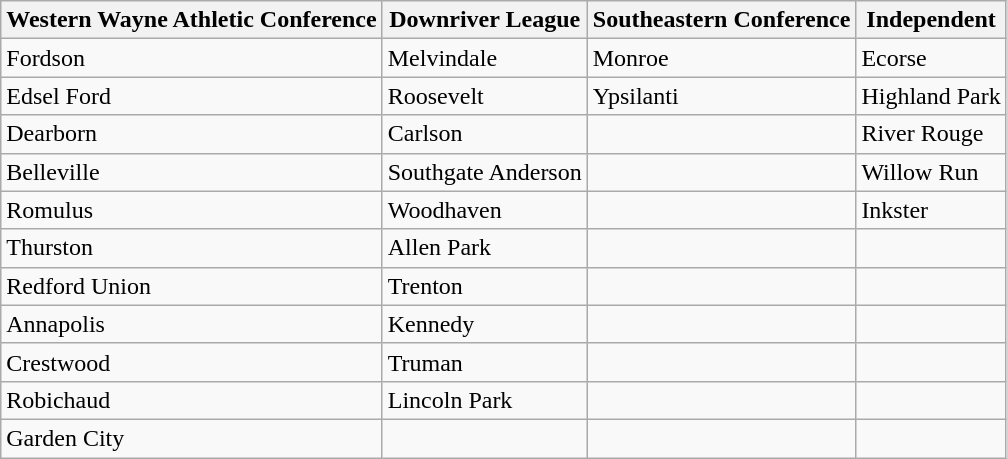<table class="wikitable">
<tr>
<th>Western Wayne Athletic Conference</th>
<th>Downriver League</th>
<th>Southeastern Conference</th>
<th>Independent</th>
</tr>
<tr>
<td>Fordson</td>
<td>Melvindale</td>
<td>Monroe</td>
<td>Ecorse</td>
</tr>
<tr>
<td>Edsel Ford</td>
<td>Roosevelt</td>
<td>Ypsilanti</td>
<td>Highland Park</td>
</tr>
<tr>
<td>Dearborn</td>
<td>Carlson</td>
<td></td>
<td>River Rouge</td>
</tr>
<tr>
<td>Belleville</td>
<td>Southgate Anderson</td>
<td></td>
<td>Willow Run</td>
</tr>
<tr>
<td>Romulus</td>
<td>Woodhaven</td>
<td></td>
<td>Inkster</td>
</tr>
<tr>
<td>Thurston</td>
<td>Allen Park</td>
<td></td>
<td></td>
</tr>
<tr>
<td>Redford Union</td>
<td>Trenton</td>
<td></td>
<td></td>
</tr>
<tr>
<td>Annapolis</td>
<td>Kennedy</td>
<td></td>
<td></td>
</tr>
<tr>
<td>Crestwood</td>
<td>Truman</td>
<td></td>
<td></td>
</tr>
<tr>
<td>Robichaud</td>
<td>Lincoln Park</td>
<td></td>
<td></td>
</tr>
<tr>
<td>Garden City</td>
<td></td>
<td></td>
<td></td>
</tr>
</table>
